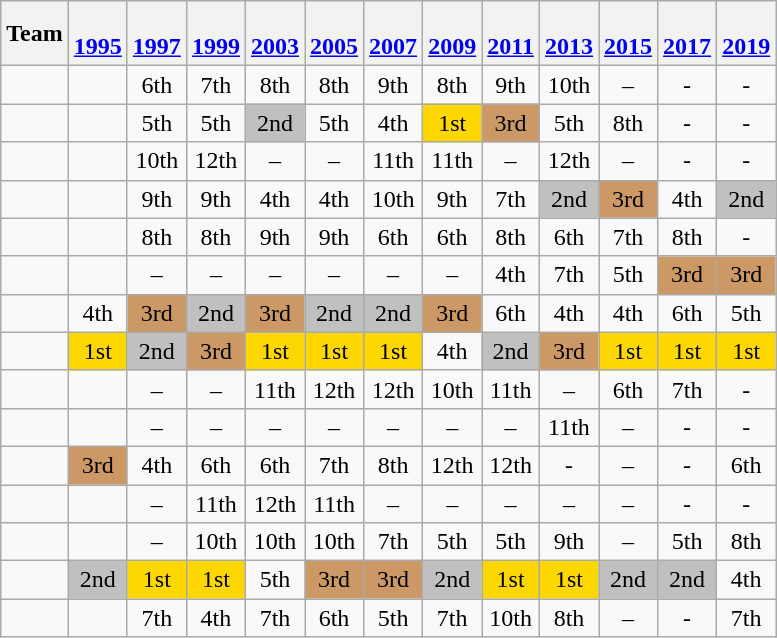<table class="wikitable" style="text-align: center">
<tr>
<th>Team</th>
<th><br><a href='#'>1995</a></th>
<th><br><a href='#'>1997</a></th>
<th><br><a href='#'>1999</a></th>
<th><br><a href='#'>2003</a></th>
<th><br><a href='#'>2005</a></th>
<th><br><a href='#'>2007</a></th>
<th><br><a href='#'>2009</a></th>
<th><br><a href='#'>2011</a></th>
<th><br><a href='#'>2013</a></th>
<th><br><a href='#'>2015</a></th>
<th><br><a href='#'>2017</a></th>
<th><br><a href='#'>2019</a></th>
</tr>
<tr>
<td align=left></td>
<td></td>
<td>6th</td>
<td>7th</td>
<td>8th</td>
<td>8th</td>
<td>9th</td>
<td>8th</td>
<td>9th</td>
<td>10th</td>
<td>–</td>
<td>-</td>
<td>-</td>
</tr>
<tr>
<td align=left></td>
<td></td>
<td>5th</td>
<td>5th</td>
<td bgcolor=silver>2nd</td>
<td>5th</td>
<td>4th</td>
<td bgcolor=gold>1st</td>
<td bgcolor=cc9966>3rd</td>
<td>5th</td>
<td>8th</td>
<td>-</td>
<td>-</td>
</tr>
<tr>
<td align=left></td>
<td></td>
<td>10th</td>
<td>12th</td>
<td>–</td>
<td>–</td>
<td>11th</td>
<td>11th</td>
<td>–</td>
<td>12th</td>
<td>–</td>
<td>-</td>
<td>-</td>
</tr>
<tr>
<td align=left></td>
<td></td>
<td>9th</td>
<td>9th</td>
<td>4th</td>
<td>4th</td>
<td>10th</td>
<td>9th</td>
<td>7th</td>
<td bgcolor=silver>2nd</td>
<td bgcolor=cc9966>3rd</td>
<td>4th</td>
<td bgcolor=silver>2nd</td>
</tr>
<tr>
<td align=left></td>
<td></td>
<td>8th</td>
<td>8th</td>
<td>9th</td>
<td>9th</td>
<td>6th</td>
<td>6th</td>
<td>8th</td>
<td>6th</td>
<td>7th</td>
<td>8th</td>
<td>-</td>
</tr>
<tr>
<td align=left></td>
<td></td>
<td>–</td>
<td>–</td>
<td>–</td>
<td>–</td>
<td>–</td>
<td>–</td>
<td>4th</td>
<td>7th</td>
<td>5th</td>
<td bgcolor=cc9966>3rd</td>
<td bgcolor=cc9966>3rd</td>
</tr>
<tr>
<td align=left></td>
<td>4th</td>
<td bgcolor=cc9966>3rd</td>
<td bgcolor=silver>2nd</td>
<td bgcolor=cc9966>3rd</td>
<td bgcolor=silver>2nd</td>
<td bgcolor=silver>2nd</td>
<td bgcolor=cc9966>3rd</td>
<td>6th</td>
<td>4th</td>
<td>4th</td>
<td>6th</td>
<td>5th</td>
</tr>
<tr>
<td align=left></td>
<td bgcolor=gold>1st</td>
<td bgcolor=silver>2nd</td>
<td bgcolor=cc9966>3rd</td>
<td bgcolor=gold>1st</td>
<td bgcolor=gold>1st</td>
<td bgcolor=gold>1st</td>
<td>4th</td>
<td bgcolor=silver>2nd</td>
<td bgcolor=cc9966>3rd</td>
<td bgcolor=gold>1st</td>
<td bgcolor=gold>1st</td>
<td bgcolor=gold>1st</td>
</tr>
<tr>
<td align=left></td>
<td></td>
<td>–</td>
<td>–</td>
<td>11th</td>
<td>12th</td>
<td>12th</td>
<td>10th</td>
<td>11th</td>
<td>–</td>
<td>6th</td>
<td>7th</td>
<td>-</td>
</tr>
<tr>
<td align=left></td>
<td></td>
<td>–</td>
<td>–</td>
<td>–</td>
<td>–</td>
<td>–</td>
<td>–</td>
<td>–</td>
<td>11th</td>
<td>–</td>
<td>-</td>
<td>-</td>
</tr>
<tr>
<td align=left></td>
<td bgcolor=cc9966>3rd</td>
<td>4th</td>
<td>6th</td>
<td>6th</td>
<td>7th</td>
<td>8th</td>
<td>12th</td>
<td>12th</td>
<td>-</td>
<td>–</td>
<td>-</td>
<td>6th</td>
</tr>
<tr>
<td align=left></td>
<td></td>
<td>–</td>
<td>11th</td>
<td>12th</td>
<td>11th</td>
<td>–</td>
<td>–</td>
<td>–</td>
<td>–</td>
<td>–</td>
<td>-</td>
<td>-</td>
</tr>
<tr>
<td align=left></td>
<td></td>
<td>–</td>
<td>10th</td>
<td>10th</td>
<td>10th</td>
<td>7th</td>
<td>5th</td>
<td>5th</td>
<td>9th</td>
<td>–</td>
<td>5th</td>
<td>8th</td>
</tr>
<tr>
<td align=left></td>
<td bgcolor=silver>2nd</td>
<td bgcolor=gold>1st</td>
<td bgcolor=gold>1st</td>
<td>5th</td>
<td bgcolor=cc9966>3rd</td>
<td bgcolor=cc9966>3rd</td>
<td bgcolor=silver>2nd</td>
<td bgcolor=gold>1st</td>
<td bgcolor=gold>1st</td>
<td bgcolor=silver>2nd</td>
<td bgcolor=silver>2nd</td>
<td>4th</td>
</tr>
<tr>
<td align=left></td>
<td></td>
<td>7th</td>
<td>4th</td>
<td>7th</td>
<td>6th</td>
<td>5th</td>
<td>7th</td>
<td>10th</td>
<td>8th</td>
<td>–</td>
<td>-</td>
<td>7th</td>
</tr>
</table>
